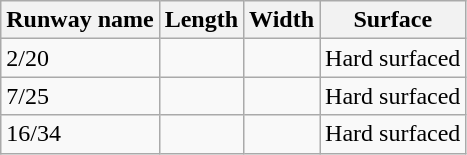<table class="wikitable">
<tr>
<th>Runway name</th>
<th>Length</th>
<th>Width</th>
<th>Surface</th>
</tr>
<tr>
<td>2/20</td>
<td></td>
<td></td>
<td>Hard surfaced</td>
</tr>
<tr>
<td>7/25</td>
<td></td>
<td></td>
<td>Hard surfaced</td>
</tr>
<tr>
<td>16/34</td>
<td></td>
<td></td>
<td>Hard surfaced</td>
</tr>
</table>
